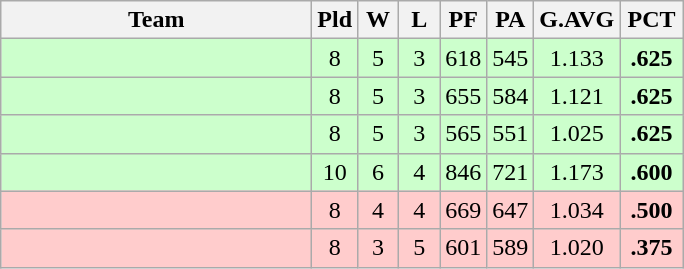<table class=wikitable style="text-align:center">
<tr>
<th width=200>Team</th>
<th width=20>Pld</th>
<th width=20>W</th>
<th width=20>L</th>
<th width=20>PF</th>
<th width=20>PA</th>
<th width=35>G.AVG</th>
<th width=35>PCT</th>
</tr>
<tr style="background:#cfc;">
<td style="text-align:left"></td>
<td>8</td>
<td>5</td>
<td>3</td>
<td>618</td>
<td>545</td>
<td>1.133</td>
<td><strong>.625</strong></td>
</tr>
<tr style="background:#cfc;">
<td style="text-align:left"></td>
<td>8</td>
<td>5</td>
<td>3</td>
<td>655</td>
<td>584</td>
<td>1.121</td>
<td><strong>.625</strong></td>
</tr>
<tr style="background:#cfc;">
<td style="text-align:left"></td>
<td>8</td>
<td>5</td>
<td>3</td>
<td>565</td>
<td>551</td>
<td>1.025</td>
<td><strong>.625</strong></td>
</tr>
<tr style="background:#cfc;">
<td style="text-align:left"></td>
<td>10</td>
<td>6</td>
<td>4</td>
<td>846</td>
<td>721</td>
<td>1.173</td>
<td><strong>.600</strong></td>
</tr>
<tr style="background:#fcc;">
<td style="text-align:left"></td>
<td>8</td>
<td>4</td>
<td>4</td>
<td>669</td>
<td>647</td>
<td>1.034</td>
<td><strong>.500</strong></td>
</tr>
<tr style="background:#fcc;">
<td style="text-align:left"></td>
<td>8</td>
<td>3</td>
<td>5</td>
<td>601</td>
<td>589</td>
<td>1.020</td>
<td><strong>.375</strong></td>
</tr>
</table>
